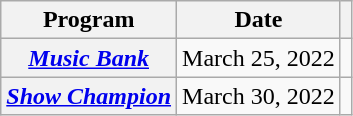<table class="wikitable plainrowheaders" style="text-align:center;">
<tr>
<th>Program</th>
<th>Date</th>
<th class="unsortable"></th>
</tr>
<tr>
<th scope="row"><em><a href='#'>Music Bank</a></em></th>
<td>March 25, 2022</td>
<td></td>
</tr>
<tr>
<th scope="row"><em><a href='#'>Show Champion</a></em></th>
<td>March 30, 2022</td>
<td></td>
</tr>
</table>
